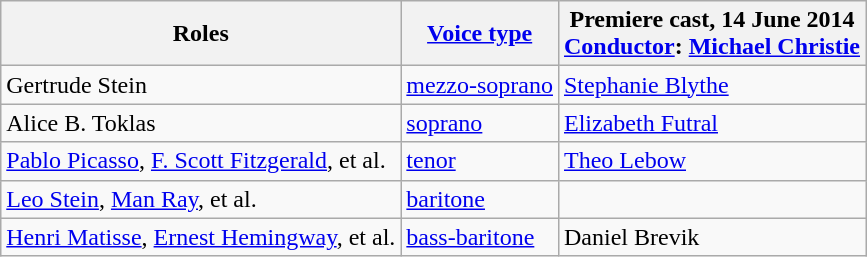<table class="wikitable">
<tr>
<th>Roles</th>
<th><a href='#'>Voice type</a></th>
<th>Premiere cast, 14 June 2014<br><a href='#'>Conductor</a>: <a href='#'>Michael Christie</a></th>
</tr>
<tr>
<td>Gertrude Stein</td>
<td><a href='#'>mezzo-soprano</a></td>
<td><a href='#'>Stephanie Blythe</a></td>
</tr>
<tr>
<td>Alice B. Toklas</td>
<td><a href='#'>soprano</a></td>
<td><a href='#'>Elizabeth Futral</a></td>
</tr>
<tr>
<td><a href='#'>Pablo Picasso</a>, <a href='#'>F. Scott Fitzgerald</a>, et al.</td>
<td><a href='#'>tenor</a></td>
<td><a href='#'>Theo Lebow</a></td>
</tr>
<tr>
<td><a href='#'>Leo Stein</a>, <a href='#'>Man Ray</a>, et al.</td>
<td><a href='#'>baritone</a></td>
<td></td>
</tr>
<tr>
<td><a href='#'>Henri Matisse</a>, <a href='#'>Ernest Hemingway</a>, et al.</td>
<td><a href='#'>bass-baritone</a></td>
<td>Daniel Brevik</td>
</tr>
</table>
